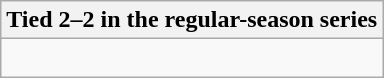<table class="wikitable collapsible collapsed">
<tr>
<th>Tied 2–2 in the regular-season series</th>
</tr>
<tr>
<td><br>


</td>
</tr>
</table>
